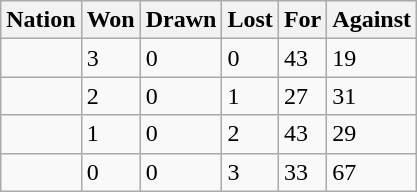<table class="wikitable">
<tr>
<th>Nation</th>
<th>Won</th>
<th>Drawn</th>
<th>Lost</th>
<th>For</th>
<th>Against</th>
</tr>
<tr>
<td></td>
<td>3</td>
<td>0</td>
<td>0</td>
<td>43</td>
<td>19</td>
</tr>
<tr>
<td></td>
<td>2</td>
<td>0</td>
<td>1</td>
<td>27</td>
<td>31</td>
</tr>
<tr>
<td></td>
<td>1</td>
<td>0</td>
<td>2</td>
<td>43</td>
<td>29</td>
</tr>
<tr>
<td></td>
<td>0</td>
<td>0</td>
<td>3</td>
<td>33</td>
<td>67</td>
</tr>
</table>
